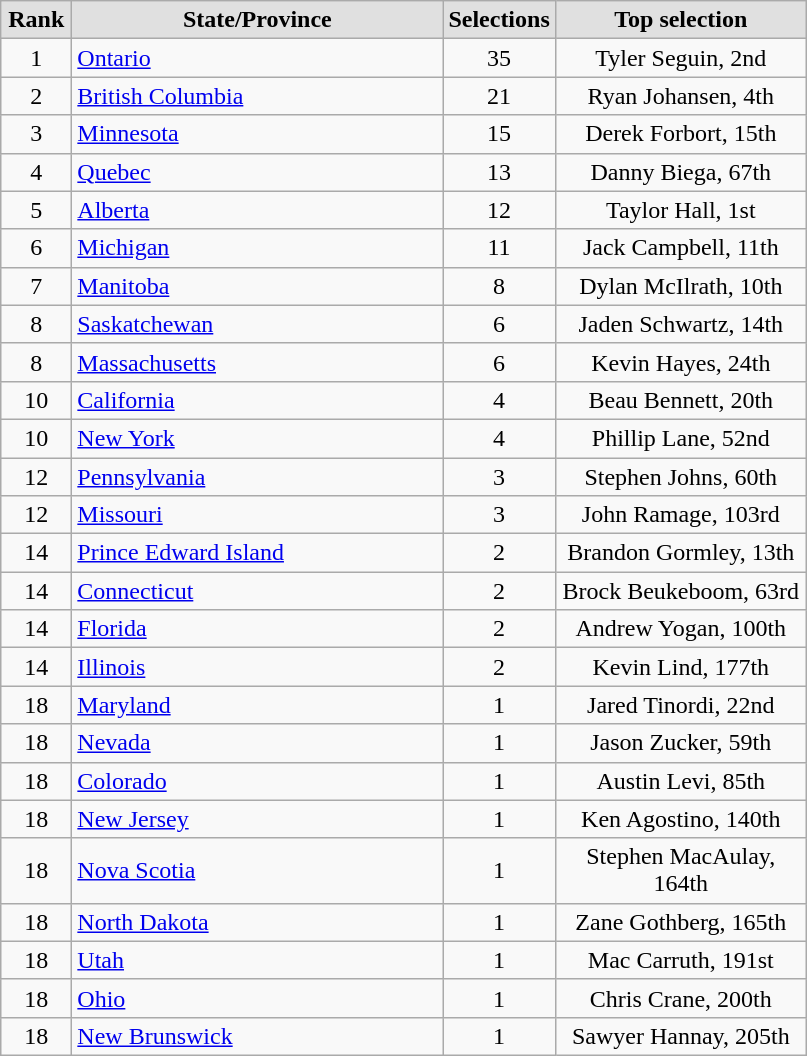<table class="wikitable" style="text-align: center">
<tr>
<th style="background:#e0e0e0; width:2.5em;">Rank</th>
<th style="background:#e0e0e0; width:15em;">State/Province</th>
<th style="background:#e0e0e0; width:4em;">Selections</th>
<th style="background:#e0e0e0; width:10em;">Top selection</th>
</tr>
<tr>
<td>1</td>
<td style="text-align:left;"> <a href='#'>Ontario</a></td>
<td>35</td>
<td>Tyler Seguin, 2nd</td>
</tr>
<tr>
<td>2</td>
<td style="text-align:left;"> <a href='#'>British Columbia</a></td>
<td>21</td>
<td>Ryan Johansen, 4th</td>
</tr>
<tr>
<td>3</td>
<td style="text-align:left;"> <a href='#'>Minnesota</a></td>
<td>15</td>
<td>Derek Forbort, 15th</td>
</tr>
<tr>
<td>4</td>
<td style="text-align:left;"> <a href='#'>Quebec</a></td>
<td>13</td>
<td>Danny Biega, 67th</td>
</tr>
<tr>
<td>5</td>
<td style="text-align:left;"> <a href='#'>Alberta</a></td>
<td>12</td>
<td>Taylor Hall, 1st</td>
</tr>
<tr>
<td>6</td>
<td style="text-align:left;"> <a href='#'>Michigan</a></td>
<td>11</td>
<td>Jack Campbell, 11th</td>
</tr>
<tr>
<td>7</td>
<td style="text-align:left;"> <a href='#'>Manitoba</a></td>
<td>8</td>
<td>Dylan McIlrath, 10th</td>
</tr>
<tr>
<td>8</td>
<td style="text-align:left;"> <a href='#'>Saskatchewan</a></td>
<td>6</td>
<td>Jaden Schwartz, 14th</td>
</tr>
<tr>
<td>8</td>
<td style="text-align:left;"> <a href='#'>Massachusetts</a></td>
<td>6</td>
<td>Kevin Hayes, 24th</td>
</tr>
<tr>
<td>10</td>
<td style="text-align:left;"> <a href='#'>California</a></td>
<td>4</td>
<td>Beau Bennett, 20th</td>
</tr>
<tr>
<td>10</td>
<td style="text-align:left;"> <a href='#'>New York</a></td>
<td>4</td>
<td>Phillip Lane, 52nd</td>
</tr>
<tr>
<td>12</td>
<td style="text-align:left;"> <a href='#'>Pennsylvania</a></td>
<td>3</td>
<td>Stephen Johns, 60th</td>
</tr>
<tr>
<td>12</td>
<td style="text-align:left;"> <a href='#'>Missouri</a></td>
<td>3</td>
<td>John Ramage, 103rd</td>
</tr>
<tr>
<td>14</td>
<td style="text-align:left;"> <a href='#'>Prince Edward Island</a></td>
<td>2</td>
<td>Brandon Gormley, 13th</td>
</tr>
<tr>
<td>14</td>
<td style="text-align:left;"> <a href='#'>Connecticut</a></td>
<td>2</td>
<td>Brock Beukeboom, 63rd</td>
</tr>
<tr>
<td>14</td>
<td style="text-align:left;"> <a href='#'>Florida</a></td>
<td>2</td>
<td>Andrew Yogan, 100th</td>
</tr>
<tr>
<td>14</td>
<td style="text-align:left;"> <a href='#'>Illinois</a></td>
<td>2</td>
<td>Kevin Lind, 177th</td>
</tr>
<tr>
<td>18</td>
<td style="text-align:left;"> <a href='#'>Maryland</a></td>
<td>1</td>
<td>Jared Tinordi, 22nd</td>
</tr>
<tr>
<td>18</td>
<td style="text-align:left;"> <a href='#'>Nevada</a></td>
<td>1</td>
<td>Jason Zucker, 59th</td>
</tr>
<tr>
<td>18</td>
<td style="text-align:left;"> <a href='#'>Colorado</a></td>
<td>1</td>
<td>Austin Levi, 85th</td>
</tr>
<tr>
<td>18</td>
<td style="text-align:left;"> <a href='#'>New Jersey</a></td>
<td>1</td>
<td>Ken Agostino, 140th</td>
</tr>
<tr>
<td>18</td>
<td style="text-align:left;"> <a href='#'>Nova Scotia</a></td>
<td>1</td>
<td>Stephen MacAulay, 164th</td>
</tr>
<tr>
<td>18</td>
<td style="text-align:left;"> <a href='#'>North Dakota</a></td>
<td>1</td>
<td>Zane Gothberg, 165th</td>
</tr>
<tr>
<td>18</td>
<td style="text-align:left;"> <a href='#'>Utah</a></td>
<td>1</td>
<td>Mac Carruth, 191st</td>
</tr>
<tr>
<td>18</td>
<td style="text-align:left;"> <a href='#'>Ohio</a></td>
<td>1</td>
<td>Chris Crane, 200th</td>
</tr>
<tr>
<td>18</td>
<td style="text-align:left;"> <a href='#'>New Brunswick</a></td>
<td>1</td>
<td>Sawyer Hannay, 205th</td>
</tr>
</table>
